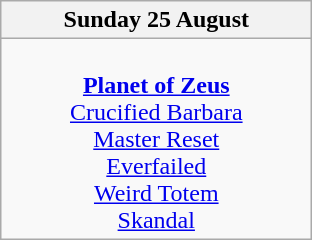<table class="wikitable">
<tr>
<th>Sunday 25 August</th>
</tr>
<tr>
<td valign="top" align="center" width=200><br><strong><a href='#'>Planet of Zeus</a></strong>
<br><a href='#'>Crucified Barbara</a>
<br><a href='#'>Master Reset</a>
<br><a href='#'>Everfailed</a>
<br><a href='#'>Weird Totem</a>
<br><a href='#'>Skandal</a></td>
</tr>
</table>
